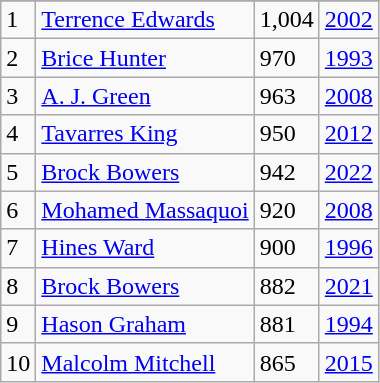<table class="wikitable">
<tr>
</tr>
<tr>
<td>1</td>
<td><a href='#'>Terrence Edwards</a></td>
<td>1,004</td>
<td><a href='#'>2002</a></td>
</tr>
<tr>
<td>2</td>
<td><a href='#'>Brice Hunter</a></td>
<td>970</td>
<td><a href='#'>1993</a></td>
</tr>
<tr>
<td>3</td>
<td><a href='#'>A. J. Green</a></td>
<td>963</td>
<td><a href='#'>2008</a></td>
</tr>
<tr>
<td>4</td>
<td><a href='#'>Tavarres King</a></td>
<td>950</td>
<td><a href='#'>2012</a></td>
</tr>
<tr>
<td>5</td>
<td><a href='#'>Brock Bowers</a></td>
<td>942</td>
<td><a href='#'>2022</a></td>
</tr>
<tr>
<td>6</td>
<td><a href='#'>Mohamed Massaquoi</a></td>
<td>920</td>
<td><a href='#'>2008</a></td>
</tr>
<tr>
<td>7</td>
<td><a href='#'>Hines Ward</a></td>
<td>900</td>
<td><a href='#'>1996</a></td>
</tr>
<tr>
<td>8</td>
<td><a href='#'>Brock Bowers</a></td>
<td>882</td>
<td><a href='#'>2021</a></td>
</tr>
<tr>
<td>9</td>
<td><a href='#'>Hason Graham</a></td>
<td>881</td>
<td><a href='#'>1994</a></td>
</tr>
<tr>
<td>10</td>
<td><a href='#'>Malcolm Mitchell</a></td>
<td>865</td>
<td><a href='#'>2015</a></td>
</tr>
</table>
